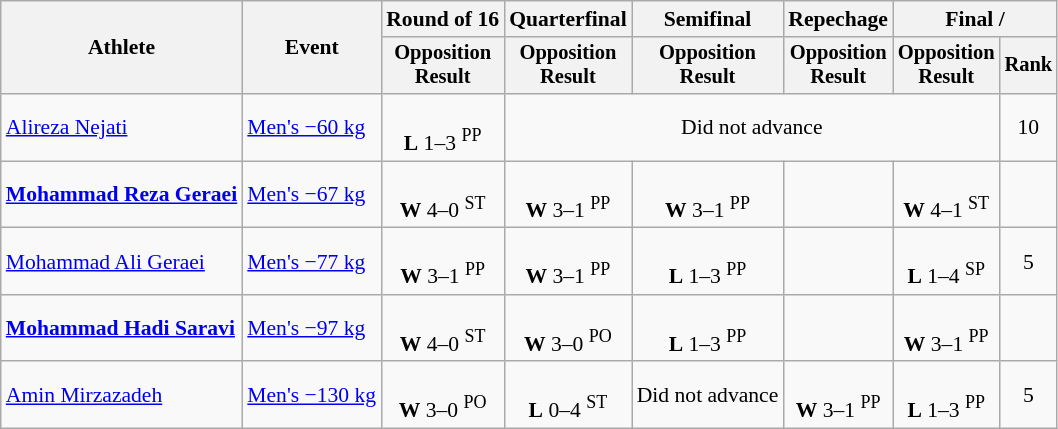<table class="wikitable" style="font-size:90%">
<tr>
<th rowspan=2>Athlete</th>
<th rowspan=2>Event</th>
<th>Round of 16</th>
<th>Quarterfinal</th>
<th>Semifinal</th>
<th>Repechage</th>
<th colspan=2>Final / </th>
</tr>
<tr style="font-size: 95%">
<th>Opposition<br>Result</th>
<th>Opposition<br>Result</th>
<th>Opposition<br>Result</th>
<th>Opposition<br>Result</th>
<th>Opposition<br>Result</th>
<th>Rank</th>
</tr>
<tr align=center>
<td align=left><a href='#'>Alireza Nejati</a></td>
<td align=left><a href='#'>Men's −60 kg</a></td>
<td><br><strong>L</strong> 1–3 <sup>PP</sup></td>
<td colspan=4>Did not advance</td>
<td>10</td>
</tr>
<tr align=center>
<td align=left><strong><a href='#'>Mohammad Reza Geraei</a></strong></td>
<td align=left><a href='#'>Men's −67 kg</a></td>
<td><br><strong>W</strong> 4–0 <sup>ST</sup></td>
<td><br><strong>W</strong> 3–1  <sup>PP</sup></td>
<td><br><strong>W</strong> 3–1  <sup>PP</sup></td>
<td></td>
<td><br><strong>W</strong> 4–1 <sup>ST</sup></td>
<td></td>
</tr>
<tr align=center>
<td align=left><a href='#'>Mohammad Ali Geraei</a></td>
<td align=left><a href='#'>Men's −77 kg</a></td>
<td><br><strong>W</strong> 3–1  <sup>PP</sup></td>
<td><br><strong>W</strong> 3–1  <sup>PP</sup></td>
<td><br><strong>L</strong> 1–3 <sup>PP</sup></td>
<td></td>
<td><br><strong>L</strong> 1–4 <sup>SP</sup></td>
<td>5</td>
</tr>
<tr align=center>
<td align=left><strong><a href='#'>Mohammad Hadi Saravi</a></strong></td>
<td align=left><a href='#'>Men's −97 kg</a></td>
<td><br><strong>W</strong> 4–0 <sup>ST</sup></td>
<td><br><strong>W</strong> 3–0 <sup>PO</sup></td>
<td><br><strong>L</strong> 1–3 <sup>PP</sup></td>
<td></td>
<td><br><strong>W</strong> 3–1 <sup>PP</sup></td>
<td></td>
</tr>
<tr align=center>
<td align=left><a href='#'>Amin Mirzazadeh</a></td>
<td align=left><a href='#'>Men's −130 kg</a></td>
<td><br><strong>W</strong> 3–0 <sup>PO</sup></td>
<td><br><strong>L</strong> 0–4 <sup>ST</sup></td>
<td>Did not advance</td>
<td><br><strong>W</strong> 3–1 <sup>PP</sup></td>
<td><br><strong>L</strong> 1–3 <sup>PP</sup></td>
<td>5</td>
</tr>
</table>
